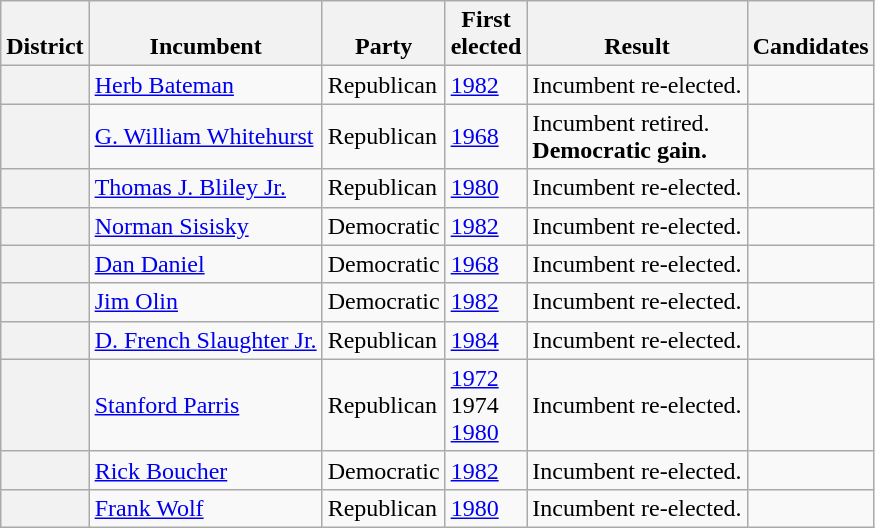<table class=wikitable>
<tr valign=bottom>
<th>District</th>
<th>Incumbent</th>
<th>Party</th>
<th>First<br>elected</th>
<th>Result</th>
<th>Candidates</th>
</tr>
<tr>
<th></th>
<td><a href='#'>Herb Bateman</a></td>
<td>Republican</td>
<td><a href='#'>1982</a></td>
<td>Incumbent re-elected.</td>
<td nowrap></td>
</tr>
<tr>
<th></th>
<td><a href='#'>G. William Whitehurst</a></td>
<td>Republican</td>
<td><a href='#'>1968</a></td>
<td>Incumbent retired.<br><strong>Democratic gain.</strong></td>
<td nowrap></td>
</tr>
<tr>
<th></th>
<td><a href='#'>Thomas J. Bliley Jr.</a></td>
<td>Republican</td>
<td><a href='#'>1980</a></td>
<td>Incumbent re-elected.</td>
<td nowrap></td>
</tr>
<tr>
<th></th>
<td><a href='#'>Norman Sisisky</a></td>
<td>Democratic</td>
<td><a href='#'>1982</a></td>
<td>Incumbent re-elected.</td>
<td nowrap></td>
</tr>
<tr>
<th></th>
<td><a href='#'>Dan Daniel</a></td>
<td>Democratic</td>
<td><a href='#'>1968</a></td>
<td>Incumbent re-elected.</td>
<td nowrap></td>
</tr>
<tr>
<th></th>
<td><a href='#'>Jim Olin</a></td>
<td>Democratic</td>
<td><a href='#'>1982</a></td>
<td>Incumbent re-elected.</td>
<td nowrap></td>
</tr>
<tr>
<th></th>
<td><a href='#'>D. French Slaughter Jr.</a></td>
<td>Republican</td>
<td><a href='#'>1984</a></td>
<td>Incumbent re-elected.</td>
<td nowrap></td>
</tr>
<tr>
<th></th>
<td><a href='#'>Stanford Parris</a></td>
<td>Republican</td>
<td><a href='#'>1972</a><br>1974 <br><a href='#'>1980</a></td>
<td>Incumbent re-elected.</td>
<td nowrap></td>
</tr>
<tr>
<th></th>
<td><a href='#'>Rick Boucher</a></td>
<td>Democratic</td>
<td><a href='#'>1982</a></td>
<td>Incumbent re-elected.</td>
<td nowrap></td>
</tr>
<tr>
<th></th>
<td><a href='#'>Frank Wolf</a></td>
<td>Republican</td>
<td><a href='#'>1980</a></td>
<td>Incumbent re-elected.</td>
<td nowrap></td>
</tr>
</table>
